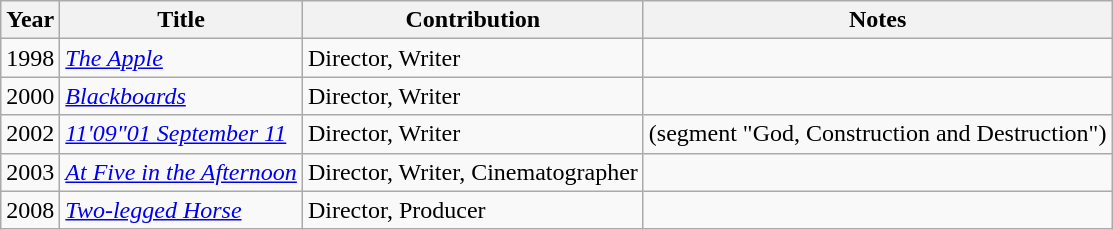<table class="wikitable sortable">
<tr>
<th>Year</th>
<th>Title</th>
<th class="unsortable">Contribution</th>
<th class="unsortable">Notes</th>
</tr>
<tr>
<td>1998</td>
<td><em><a href='#'>The Apple</a></em></td>
<td>Director, Writer</td>
<td></td>
</tr>
<tr>
<td>2000</td>
<td><em><a href='#'>Blackboards</a></em></td>
<td>Director, Writer</td>
<td></td>
</tr>
<tr>
<td>2002</td>
<td><em><a href='#'>11'09"01 September 11</a></em></td>
<td>Director, Writer</td>
<td>(segment "God, Construction and Destruction")</td>
</tr>
<tr>
<td>2003</td>
<td><em><a href='#'>At Five in the Afternoon</a></em></td>
<td>Director, Writer, Cinematographer</td>
<td></td>
</tr>
<tr>
<td>2008</td>
<td><em><a href='#'>Two-legged Horse</a></em></td>
<td>Director, Producer</td>
<td></td>
</tr>
</table>
